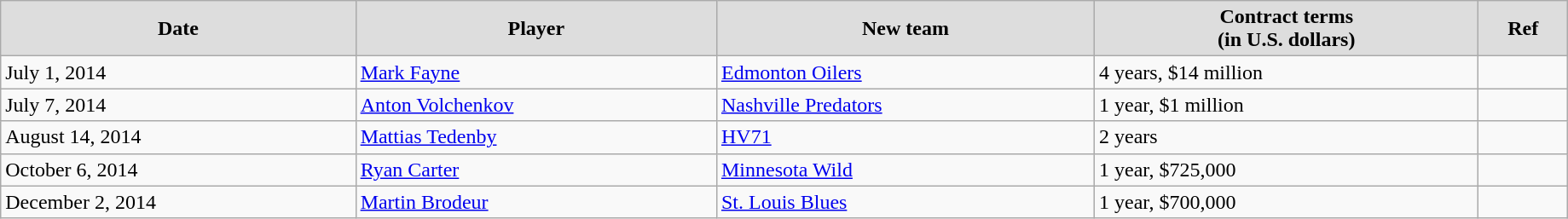<table class="wikitable" width=97%>
<tr align="center" bgcolor="#dddddd">
<td><strong>Date</strong></td>
<td><strong>Player</strong></td>
<td><strong>New team</strong></td>
<td><strong>Contract terms</strong><br><strong>(in U.S. dollars)</strong></td>
<td><strong>Ref</strong></td>
</tr>
<tr>
<td>July 1, 2014</td>
<td><a href='#'>Mark Fayne</a></td>
<td><a href='#'>Edmonton Oilers</a></td>
<td>4 years, $14 million</td>
<td></td>
</tr>
<tr>
<td>July 7, 2014</td>
<td><a href='#'>Anton Volchenkov</a></td>
<td><a href='#'>Nashville Predators</a></td>
<td>1 year, $1 million</td>
<td></td>
</tr>
<tr>
<td>August 14, 2014</td>
<td><a href='#'>Mattias Tedenby</a></td>
<td><a href='#'>HV71</a></td>
<td>2 years</td>
<td></td>
</tr>
<tr>
<td>October 6, 2014</td>
<td><a href='#'>Ryan Carter</a></td>
<td><a href='#'>Minnesota Wild</a></td>
<td>1 year, $725,000</td>
<td></td>
</tr>
<tr>
<td>December 2, 2014</td>
<td><a href='#'>Martin Brodeur</a></td>
<td><a href='#'>St. Louis Blues</a></td>
<td>1 year, $700,000</td>
<td></td>
</tr>
</table>
